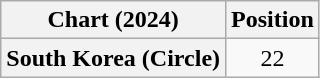<table class="wikitable plainrowheaders" style="text-align:center">
<tr>
<th scope="col">Chart (2024)</th>
<th scope="col">Position</th>
</tr>
<tr>
<th scope="row">South Korea (Circle)</th>
<td>22</td>
</tr>
</table>
